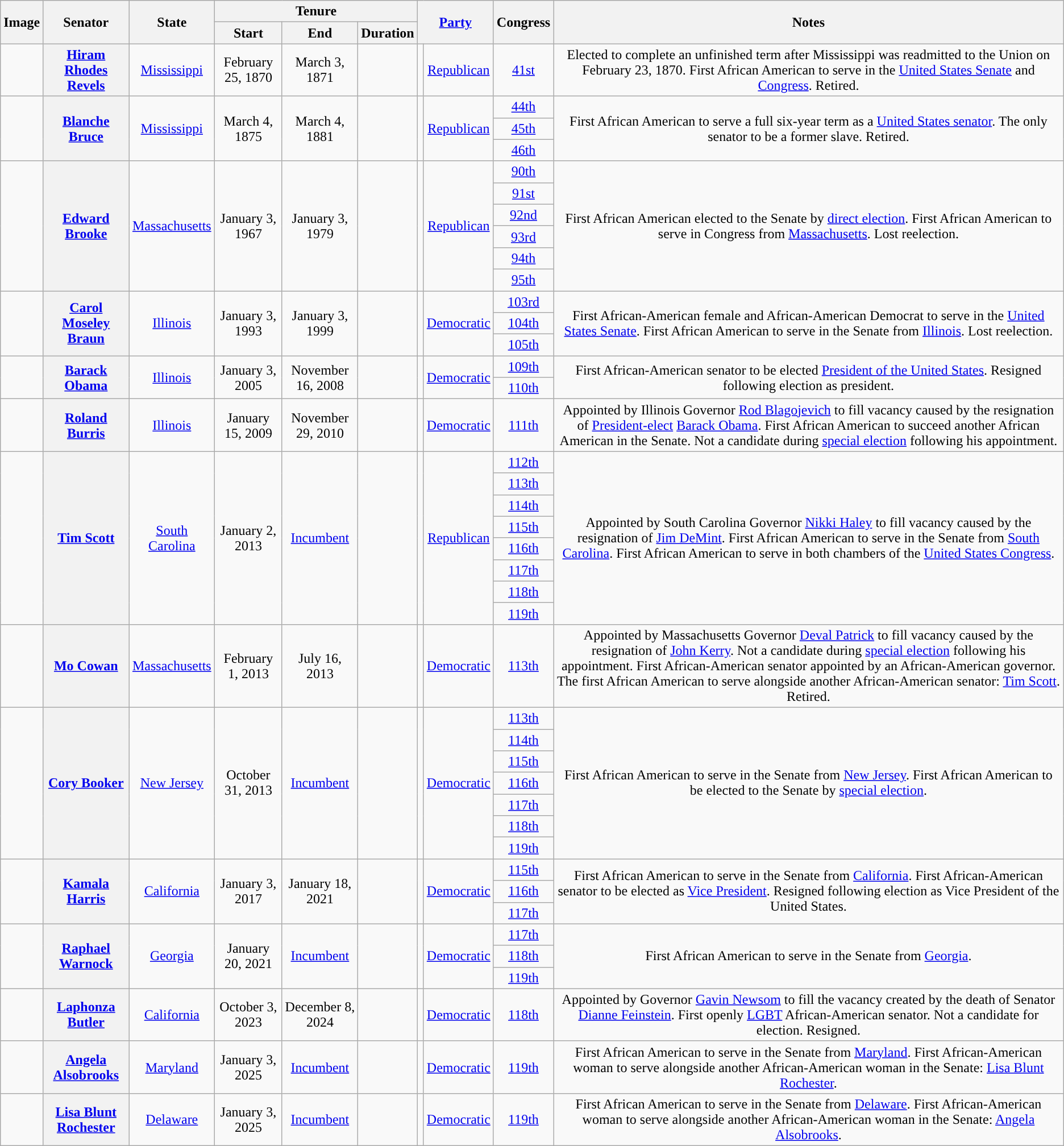<table class="wikitable sortable plainrowheaders" style="text-align: center;">
<tr>
<th scope="col" rowspan="2" class="unsortable">Image</th>
<th scope="col" rowspan="2" class="unsortable">Senator</th>
<th scope="col" rowspan="2">State</th>
<th scope="col" colspan="3">Tenure</th>
<th scope="col" rowspan="2" colspan="2"><a href='#'>Party</a></th>
<th scope="col" rowspan="2" class="unsortable">Congress</th>
<th scope="col" rowspan="2" class="unsortable">Notes</th>
</tr>
<tr>
<th scope="col" data-sort-type="date">Start</th>
<th scope="col" data-sort-type="date">End</th>
<th scope="col">Duration</th>
</tr>
<tr>
<td></td>
<th scope="row"><strong><a href='#'>Hiram Rhodes Revels</a></strong><br></th>
<td><a href='#'>Mississippi</a></td>
<td>February 25, 1870</td>
<td>March 3, 1871</td>
<td></td>
<td style="background: "></td>
<td><a href='#'>Republican</a></td>
<td><a href='#'>41st</a><br></td>
<td>Elected to complete an unfinished term after Mississippi was readmitted to the Union on February 23, 1870.  First African American to serve in the <a href='#'>United States Senate</a> and <a href='#'>Congress</a>. Retired.</td>
</tr>
<tr>
<td rowspan="3"></td>
<th scope="row" rowspan="3"><strong><a href='#'>Blanche Bruce</a></strong><br></th>
<td rowspan="3"><a href='#'>Mississippi</a></td>
<td rowspan="3">March 4, 1875</td>
<td rowspan="3">March 4, 1881</td>
<td rowspan="3"></td>
<td rowspan="3" style="background: "></td>
<td rowspan="3"><a href='#'>Republican</a></td>
<td><a href='#'>44th</a><br></td>
<td rowspan="3">First African American to serve a full six-year term as a <a href='#'>United States senator</a>. The only senator to be a former slave. Retired.</td>
</tr>
<tr>
<td><a href='#'>45th</a><br></td>
</tr>
<tr>
<td><a href='#'>46th</a><br></td>
</tr>
<tr>
<td rowspan="6"></td>
<th scope="row" rowspan="6"><strong><a href='#'>Edward Brooke</a></strong><br></th>
<td rowspan="6"><a href='#'>Massachusetts</a></td>
<td rowspan="6">January 3, 1967</td>
<td rowspan="6">January 3, 1979</td>
<td rowspan="6"></td>
<td rowspan="6" style="background: "></td>
<td rowspan="6"><a href='#'>Republican</a></td>
<td><a href='#'>90th</a><br></td>
<td rowspan="6">First African American elected to the Senate by <a href='#'>direct election</a>. First African American to serve in Congress from <a href='#'>Massachusetts</a>. Lost reelection.</td>
</tr>
<tr>
<td><a href='#'>91st</a><br></td>
</tr>
<tr>
<td><a href='#'>92nd</a><br></td>
</tr>
<tr>
<td><a href='#'>93rd</a><br></td>
</tr>
<tr>
<td><a href='#'>94th</a><br></td>
</tr>
<tr>
<td><a href='#'>95th</a><br></td>
</tr>
<tr>
<td rowspan="3"></td>
<th scope="row" rowspan="3"><strong><a href='#'>Carol Moseley Braun</a></strong><br></th>
<td rowspan="3"><a href='#'>Illinois</a></td>
<td rowspan="3">January 3, 1993</td>
<td rowspan="3">January 3, 1999</td>
<td rowspan="3"></td>
<td rowspan="3" style="background: "></td>
<td rowspan="3"><a href='#'>Democratic</a></td>
<td><a href='#'>103rd</a><br></td>
<td rowspan="3">First African-American female and African-American Democrat to serve in the <a href='#'>United States Senate</a>. First African American to serve in the Senate from <a href='#'>Illinois</a>. Lost reelection.</td>
</tr>
<tr>
<td><a href='#'>104th</a><br></td>
</tr>
<tr>
<td><a href='#'>105th</a><br></td>
</tr>
<tr>
<td rowspan="2"></td>
<th scope="row" rowspan="2"><strong><a href='#'>Barack Obama</a></strong><br></th>
<td rowspan="2"><a href='#'>Illinois</a></td>
<td rowspan="2">January 3, 2005</td>
<td rowspan="2">November 16, 2008</td>
<td rowspan="2"></td>
<td rowspan="2" style="background: "></td>
<td rowspan="2"><a href='#'>Democratic</a></td>
<td><a href='#'>109th</a><br></td>
<td rowspan="2">First African-American senator to be elected <a href='#'>President of the United States</a>. Resigned following election as president.</td>
</tr>
<tr>
<td><a href='#'>110th</a><br></td>
</tr>
<tr>
<td></td>
<th scope="row"><strong><a href='#'>Roland Burris</a></strong><br></th>
<td><a href='#'>Illinois</a></td>
<td>January 15, 2009</td>
<td>November 29, 2010</td>
<td></td>
<td style="background: "></td>
<td><a href='#'>Democratic</a></td>
<td><a href='#'>111th</a><br></td>
<td>Appointed by Illinois Governor <a href='#'>Rod Blagojevich</a> to fill vacancy caused by the resignation of <a href='#'>President-elect</a> <a href='#'>Barack Obama</a>. First African American to succeed another African American in the Senate. Not a candidate during <a href='#'>special election</a> following his appointment.</td>
</tr>
<tr>
<td rowspan="8"></td>
<th scope="row" rowspan="8"><strong><a href='#'>Tim Scott</a></strong><br></th>
<td rowspan="8"><a href='#'>South Carolina</a></td>
<td rowspan="8">January 2, 2013</td>
<td rowspan="8"><a href='#'>Incumbent</a></td>
<td rowspan="8"></td>
<td rowspan="8" style="background: "></td>
<td rowspan="8"><a href='#'>Republican</a></td>
<td><a href='#'>112th</a><br></td>
<td rowspan="8">Appointed by South Carolina Governor <a href='#'>Nikki Haley</a> to fill vacancy caused by the resignation of <a href='#'>Jim DeMint</a>. First African American to serve in the Senate from <a href='#'>South Carolina</a>. First African American to serve in both chambers of the <a href='#'>United States Congress</a>.</td>
</tr>
<tr>
<td><a href='#'>113th</a><br></td>
</tr>
<tr>
<td><a href='#'>114th</a><br></td>
</tr>
<tr>
<td><a href='#'>115th</a><br></td>
</tr>
<tr>
<td><a href='#'>116th</a><br></td>
</tr>
<tr>
<td><a href='#'>117th</a><br></td>
</tr>
<tr>
<td><a href='#'>118th</a><br></td>
</tr>
<tr>
<td><a href='#'>119th</a><br></td>
</tr>
<tr>
<td></td>
<th scope="row"><strong><a href='#'>Mo Cowan</a></strong><br></th>
<td><a href='#'>Massachusetts</a></td>
<td>February 1, 2013</td>
<td>July 16, 2013</td>
<td></td>
<td style="background: "></td>
<td><a href='#'>Democratic</a></td>
<td><a href='#'>113th</a><br></td>
<td>Appointed by Massachusetts Governor <a href='#'>Deval Patrick</a> to fill vacancy caused by the resignation of <a href='#'>John Kerry</a>. Not a candidate during <a href='#'>special election</a> following his appointment. First African-American senator appointed by an African-American governor. The first African American to serve alongside another African-American senator: <a href='#'>Tim Scott</a>. Retired.</td>
</tr>
<tr>
<td rowspan="7"></td>
<th scope="row" rowspan="7"><strong><a href='#'>Cory Booker</a></strong><br></th>
<td rowspan="7"><a href='#'>New Jersey</a></td>
<td rowspan="7">October 31, 2013</td>
<td rowspan="7"><a href='#'>Incumbent</a></td>
<td rowspan="7"></td>
<td rowspan="7" style="background: "></td>
<td rowspan="7"><a href='#'>Democratic</a></td>
<td><a href='#'>113th</a><br></td>
<td rowspan="7">First African American to serve in the Senate from <a href='#'>New Jersey</a>. First African American to be elected to the Senate by <a href='#'>special election</a>.</td>
</tr>
<tr>
<td><a href='#'>114th</a><br></td>
</tr>
<tr>
<td><a href='#'>115th</a><br></td>
</tr>
<tr>
<td><a href='#'>116th</a><br></td>
</tr>
<tr>
<td><a href='#'>117th</a><br></td>
</tr>
<tr>
<td><a href='#'>118th</a><br></td>
</tr>
<tr>
<td><a href='#'>119th</a><br></td>
</tr>
<tr>
<td rowspan="3"></td>
<th scope="row" rowspan="3"><strong><a href='#'>Kamala Harris</a></strong> <br></th>
<td rowspan="3"><a href='#'>California</a></td>
<td rowspan="3">January 3, 2017</td>
<td rowspan="3">January 18, 2021</td>
<td rowspan="3"></td>
<td rowspan="3" style="background: "></td>
<td rowspan="3"><a href='#'>Democratic</a></td>
<td><a href='#'>115th</a><br></td>
<td rowspan="3">First African American to serve in the Senate from <a href='#'>California</a>. First African-American senator to be elected as <a href='#'>Vice President</a>. Resigned following election as Vice President of the United States.</td>
</tr>
<tr style=>
<td><a href='#'>116th</a><br></td>
</tr>
<tr style=>
<td><a href='#'>117th</a><br></td>
</tr>
<tr>
<td rowspan="3"></td>
<th rowspan="3" scope="row"><strong><a href='#'>Raphael Warnock</a></strong><br></th>
<td rowspan="3"><a href='#'>Georgia</a></td>
<td rowspan="3">January 20, 2021</td>
<td rowspan="3"><a href='#'>Incumbent</a></td>
<td rowspan="3"></td>
<td rowspan="3" style="background: "></td>
<td rowspan="3"><a href='#'>Democratic</a></td>
<td><a href='#'>117th</a><br></td>
<td rowspan="3">First African American to serve in the Senate from <a href='#'>Georgia</a>.</td>
</tr>
<tr style=>
<td><a href='#'>118th</a><br></td>
</tr>
<tr>
<td><a href='#'>119th</a><br></td>
</tr>
<tr>
<td></td>
<th scope="row"><strong><a href='#'>Laphonza Butler</a></strong><br></th>
<td><a href='#'>California</a></td>
<td>October 3, 2023</td>
<td>December 8, 2024</td>
<td></td>
<td style="background: "></td>
<td><a href='#'>Democratic</a></td>
<td><a href='#'>118th</a><br></td>
<td>Appointed by Governor <a href='#'>Gavin Newsom</a> to fill the vacancy created by the death of Senator <a href='#'>Dianne Feinstein</a>. First openly <a href='#'>LGBT</a> African-American senator. Not a candidate for election. Resigned.</td>
</tr>
<tr>
<td></td>
<th scope="row"><strong><a href='#'>Angela Alsobrooks</a></strong><br></th>
<td><a href='#'>Maryland</a></td>
<td>January 3, 2025</td>
<td><a href='#'>Incumbent</a></td>
<td></td>
<td style="background: "></td>
<td><a href='#'>Democratic</a></td>
<td><a href='#'>119th</a><br></td>
<td>First African American to serve in the Senate from <a href='#'>Maryland</a>. First African-American woman to serve alongside another African-American woman in the Senate: <a href='#'>Lisa Blunt Rochester</a>.</td>
</tr>
<tr>
<td></td>
<th scope="row"><strong><a href='#'>Lisa Blunt Rochester</a></strong><br></th>
<td><a href='#'>Delaware</a></td>
<td>January 3, 2025</td>
<td><a href='#'>Incumbent</a></td>
<td></td>
<td style="background: "></td>
<td><a href='#'>Democratic</a></td>
<td><a href='#'>119th</a><br></td>
<td>First African American to serve in the Senate from <a href='#'>Delaware</a>. First African-American woman to serve alongside another African-American woman in the Senate: <a href='#'>Angela Alsobrooks</a>.</td>
</tr>
</table>
